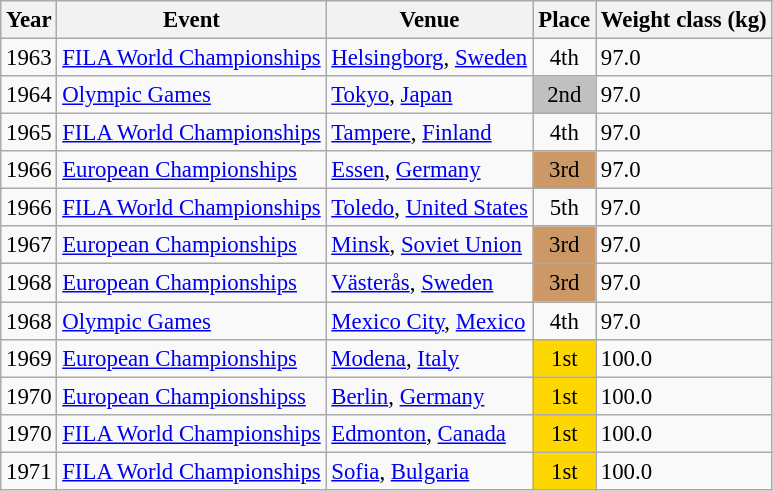<table class="wikitable" style="border-collapse: collapse; font-size: 95%;">
<tr>
<th>Year</th>
<th>Event</th>
<th>Venue</th>
<th>Place</th>
<th>Weight class (kg)</th>
</tr>
<tr>
<td>1963</td>
<td><a href='#'>FILA World Championships</a></td>
<td> <a href='#'>Helsingborg</a>, <a href='#'>Sweden</a></td>
<td align="center">4th</td>
<td>97.0</td>
</tr>
<tr>
<td>1964</td>
<td><a href='#'>Olympic Games</a></td>
<td> <a href='#'>Tokyo</a>, <a href='#'>Japan</a></td>
<td bgcolor="silver" align="center">2nd</td>
<td>97.0</td>
</tr>
<tr>
<td>1965</td>
<td><a href='#'>FILA World Championships</a></td>
<td> <a href='#'>Tampere</a>, <a href='#'>Finland</a></td>
<td align="center">4th</td>
<td>97.0</td>
</tr>
<tr>
<td>1966</td>
<td><a href='#'>European Championships</a></td>
<td> <a href='#'>Essen</a>, <a href='#'>Germany</a></td>
<td bgcolor="#cc9966" align="center">3rd</td>
<td>97.0</td>
</tr>
<tr>
<td>1966</td>
<td><a href='#'>FILA World Championships</a></td>
<td> <a href='#'>Toledo</a>, <a href='#'>United States</a></td>
<td align="center">5th</td>
<td>97.0</td>
</tr>
<tr>
<td>1967</td>
<td><a href='#'>European Championships</a></td>
<td> <a href='#'>Minsk</a>, <a href='#'>Soviet Union</a></td>
<td bgcolor="#cc9966" align="center">3rd</td>
<td>97.0</td>
</tr>
<tr>
<td>1968</td>
<td><a href='#'>European Championships</a></td>
<td> <a href='#'>Västerås</a>, <a href='#'>Sweden</a></td>
<td bgcolor="#cc9966" align="center">3rd</td>
<td>97.0</td>
</tr>
<tr>
<td>1968</td>
<td><a href='#'>Olympic Games</a></td>
<td> <a href='#'>Mexico City</a>, <a href='#'>Mexico</a></td>
<td align="center">4th</td>
<td>97.0</td>
</tr>
<tr>
<td>1969</td>
<td><a href='#'>European Championships</a></td>
<td> <a href='#'>Modena</a>, <a href='#'>Italy</a></td>
<td bgcolor="gold" align="center">1st</td>
<td>100.0</td>
</tr>
<tr>
<td>1970</td>
<td><a href='#'>European Championshipss</a></td>
<td> <a href='#'>Berlin</a>, <a href='#'>Germany</a></td>
<td bgcolor="gold" align="center">1st</td>
<td>100.0</td>
</tr>
<tr>
<td>1970</td>
<td><a href='#'>FILA World Championships</a></td>
<td> <a href='#'>Edmonton</a>, <a href='#'>Canada</a></td>
<td bgcolor="gold" align="center">1st</td>
<td>100.0</td>
</tr>
<tr>
<td>1971</td>
<td><a href='#'>FILA World Championships</a></td>
<td> <a href='#'>Sofia</a>, <a href='#'>Bulgaria</a></td>
<td bgcolor="gold" align="center">1st</td>
<td>100.0</td>
</tr>
</table>
